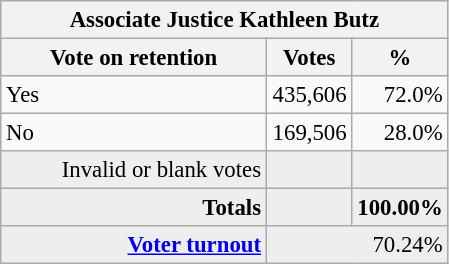<table class="wikitable" style="font-size: 95%;">
<tr style="background-color:#E9E9E9">
<th colspan=7>Associate Justice Kathleen Butz</th>
</tr>
<tr style="background-color:#E9E9E9">
<th style="width: 170px">Vote on retention</th>
<th style="width: 50px">Votes</th>
<th style="width: 40px">%</th>
</tr>
<tr>
<td>Yes</td>
<td align="right">435,606</td>
<td align="right">72.0%</td>
</tr>
<tr>
<td>No</td>
<td align="right">169,506</td>
<td align="right">28.0%</td>
</tr>
<tr bgcolor="#EEEEEE">
<td align="right">Invalid or blank votes</td>
<td align="right"></td>
<td align="right"></td>
</tr>
<tr bgcolor="#EEEEEE">
<td align="right"><strong>Totals</strong></td>
<td align="right"><strong></strong></td>
<td align="right"><strong>100.00%</strong></td>
</tr>
<tr bgcolor="#EEEEEE">
<td align="right"><strong><a href='#'>Voter turnout</a></strong></td>
<td colspan="2" align="right">70.24%</td>
</tr>
</table>
